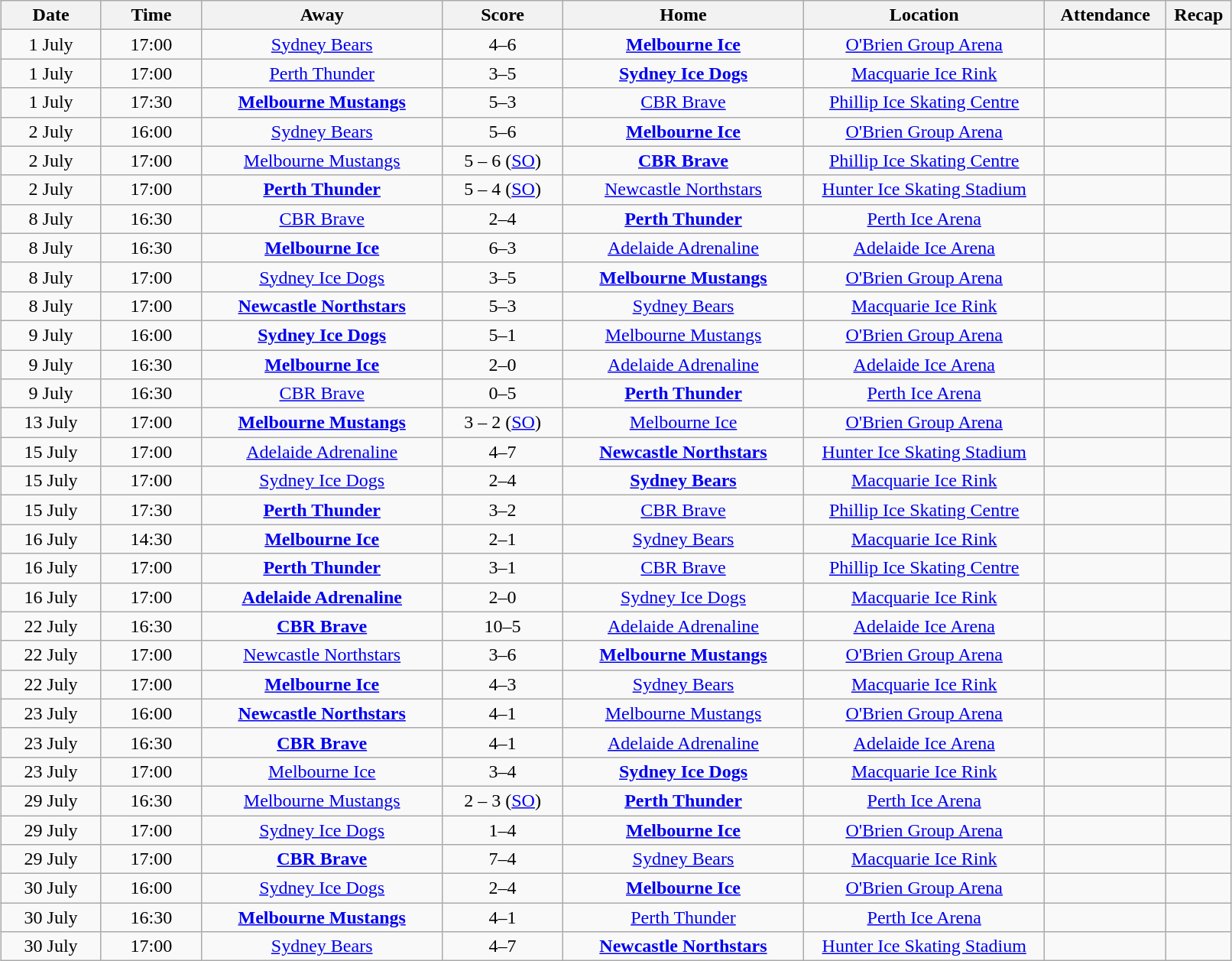<table class="wikitable" width="85%" style="margin: 1em auto 1em auto">
<tr>
<th width="5%">Date</th>
<th width="5%">Time</th>
<th width="12%">Away</th>
<th width="6%">Score</th>
<th width="12%">Home</th>
<th width="12%">Location</th>
<th width="3%">Attendance</th>
<th width="1%">Recap</th>
</tr>
<tr align="center">
<td>1 July</td>
<td>17:00</td>
<td><a href='#'>Sydney Bears</a></td>
<td>4–6</td>
<td><strong><a href='#'>Melbourne Ice</a></strong></td>
<td><a href='#'>O'Brien Group Arena</a></td>
<td></td>
<td></td>
</tr>
<tr align="center">
<td>1 July</td>
<td>17:00</td>
<td><a href='#'>Perth Thunder</a></td>
<td>3–5</td>
<td><strong><a href='#'>Sydney Ice Dogs</a></strong></td>
<td><a href='#'>Macquarie Ice Rink</a></td>
<td></td>
<td></td>
</tr>
<tr align="center">
<td>1 July</td>
<td>17:30</td>
<td><strong><a href='#'>Melbourne Mustangs</a></strong></td>
<td>5–3</td>
<td><a href='#'>CBR Brave</a></td>
<td><a href='#'>Phillip Ice Skating Centre</a></td>
<td></td>
<td></td>
</tr>
<tr align="center">
<td>2 July</td>
<td>16:00</td>
<td><a href='#'>Sydney Bears</a></td>
<td>5–6</td>
<td><strong><a href='#'>Melbourne Ice</a></strong></td>
<td><a href='#'>O'Brien Group Arena</a></td>
<td></td>
<td></td>
</tr>
<tr align="center">
<td>2 July</td>
<td>17:00</td>
<td><a href='#'>Melbourne Mustangs</a></td>
<td>5 – 6 (<a href='#'>SO</a>)</td>
<td><strong><a href='#'>CBR Brave</a></strong></td>
<td><a href='#'>Phillip Ice Skating Centre</a></td>
<td></td>
<td></td>
</tr>
<tr align="center">
<td>2 July</td>
<td>17:00</td>
<td><strong><a href='#'>Perth Thunder</a></strong></td>
<td>5 – 4 (<a href='#'>SO</a>)</td>
<td><a href='#'>Newcastle Northstars</a></td>
<td><a href='#'>Hunter Ice Skating Stadium</a></td>
<td></td>
<td></td>
</tr>
<tr align="center">
<td>8 July</td>
<td>16:30</td>
<td><a href='#'>CBR Brave</a></td>
<td>2–4</td>
<td><strong><a href='#'>Perth Thunder</a></strong></td>
<td><a href='#'>Perth Ice Arena</a></td>
<td></td>
<td></td>
</tr>
<tr align="center">
<td>8 July</td>
<td>16:30</td>
<td><strong><a href='#'>Melbourne Ice</a></strong></td>
<td>6–3</td>
<td><a href='#'>Adelaide Adrenaline</a></td>
<td><a href='#'>Adelaide Ice Arena</a></td>
<td></td>
<td></td>
</tr>
<tr align="center">
<td>8 July</td>
<td>17:00</td>
<td><a href='#'>Sydney Ice Dogs</a></td>
<td>3–5</td>
<td><strong><a href='#'>Melbourne Mustangs</a></strong></td>
<td><a href='#'>O'Brien Group Arena</a></td>
<td></td>
<td></td>
</tr>
<tr align="center">
<td>8 July</td>
<td>17:00</td>
<td><strong><a href='#'>Newcastle Northstars</a></strong></td>
<td>5–3</td>
<td><a href='#'>Sydney Bears</a></td>
<td><a href='#'>Macquarie Ice Rink</a></td>
<td></td>
<td></td>
</tr>
<tr align="center">
<td>9 July</td>
<td>16:00</td>
<td><strong><a href='#'>Sydney Ice Dogs</a></strong></td>
<td>5–1</td>
<td><a href='#'>Melbourne Mustangs</a></td>
<td><a href='#'>O'Brien Group Arena</a></td>
<td></td>
<td></td>
</tr>
<tr align="center">
<td>9 July</td>
<td>16:30</td>
<td><strong><a href='#'>Melbourne Ice</a></strong></td>
<td>2–0</td>
<td><a href='#'>Adelaide Adrenaline</a></td>
<td><a href='#'>Adelaide Ice Arena</a></td>
<td></td>
<td></td>
</tr>
<tr align="center">
<td>9 July</td>
<td>16:30</td>
<td><a href='#'>CBR Brave</a></td>
<td>0–5</td>
<td><strong><a href='#'>Perth Thunder</a></strong></td>
<td><a href='#'>Perth Ice Arena</a></td>
<td></td>
<td></td>
</tr>
<tr align="center">
<td>13 July</td>
<td>17:00</td>
<td><strong><a href='#'>Melbourne Mustangs</a></strong></td>
<td>3 – 2 (<a href='#'>SO</a>)</td>
<td><a href='#'>Melbourne Ice</a></td>
<td><a href='#'>O'Brien Group Arena</a></td>
<td></td>
<td></td>
</tr>
<tr align="center">
<td>15 July</td>
<td>17:00</td>
<td><a href='#'>Adelaide Adrenaline</a></td>
<td>4–7</td>
<td><strong><a href='#'>Newcastle Northstars</a></strong></td>
<td><a href='#'>Hunter Ice Skating Stadium</a></td>
<td></td>
<td></td>
</tr>
<tr align="center">
<td>15 July</td>
<td>17:00</td>
<td><a href='#'>Sydney Ice Dogs</a></td>
<td>2–4</td>
<td><strong><a href='#'>Sydney Bears</a></strong></td>
<td><a href='#'>Macquarie Ice Rink</a></td>
<td></td>
<td></td>
</tr>
<tr align="center">
<td>15 July</td>
<td>17:30</td>
<td><strong><a href='#'>Perth Thunder</a></strong></td>
<td>3–2</td>
<td><a href='#'>CBR Brave</a></td>
<td><a href='#'>Phillip Ice Skating Centre</a></td>
<td></td>
<td></td>
</tr>
<tr align="center">
<td>16 July</td>
<td>14:30</td>
<td><strong><a href='#'>Melbourne Ice</a></strong></td>
<td>2–1</td>
<td><a href='#'>Sydney Bears</a></td>
<td><a href='#'>Macquarie Ice Rink</a></td>
<td></td>
<td></td>
</tr>
<tr align="center">
<td>16 July</td>
<td>17:00</td>
<td><strong><a href='#'>Perth Thunder</a></strong></td>
<td>3–1</td>
<td><a href='#'>CBR Brave</a></td>
<td><a href='#'>Phillip Ice Skating Centre</a></td>
<td></td>
<td></td>
</tr>
<tr align="center">
<td>16 July</td>
<td>17:00</td>
<td><strong><a href='#'>Adelaide Adrenaline</a></strong></td>
<td>2–0</td>
<td><a href='#'>Sydney Ice Dogs</a></td>
<td><a href='#'>Macquarie Ice Rink</a></td>
<td></td>
<td></td>
</tr>
<tr align="center">
<td>22 July</td>
<td>16:30</td>
<td><strong><a href='#'>CBR Brave</a></strong></td>
<td>10–5</td>
<td><a href='#'>Adelaide Adrenaline</a></td>
<td><a href='#'>Adelaide Ice Arena</a></td>
<td></td>
<td></td>
</tr>
<tr align="center">
<td>22 July</td>
<td>17:00</td>
<td><a href='#'>Newcastle Northstars</a></td>
<td>3–6</td>
<td><strong><a href='#'>Melbourne Mustangs</a></strong></td>
<td><a href='#'>O'Brien Group Arena</a></td>
<td></td>
<td></td>
</tr>
<tr align="center">
<td>22 July</td>
<td>17:00</td>
<td><strong><a href='#'>Melbourne Ice</a></strong></td>
<td>4–3</td>
<td><a href='#'>Sydney Bears</a></td>
<td><a href='#'>Macquarie Ice Rink</a></td>
<td></td>
<td></td>
</tr>
<tr align="center">
<td>23 July</td>
<td>16:00</td>
<td><strong><a href='#'>Newcastle Northstars</a></strong></td>
<td>4–1</td>
<td><a href='#'>Melbourne Mustangs</a></td>
<td><a href='#'>O'Brien Group Arena</a></td>
<td></td>
<td></td>
</tr>
<tr align="center">
<td>23 July</td>
<td>16:30</td>
<td><strong><a href='#'>CBR Brave</a></strong></td>
<td>4–1</td>
<td><a href='#'>Adelaide Adrenaline</a></td>
<td><a href='#'>Adelaide Ice Arena</a></td>
<td></td>
<td></td>
</tr>
<tr align="center">
<td>23 July</td>
<td>17:00</td>
<td><a href='#'>Melbourne Ice</a></td>
<td>3–4</td>
<td><strong><a href='#'>Sydney Ice Dogs</a></strong></td>
<td><a href='#'>Macquarie Ice Rink</a></td>
<td></td>
<td></td>
</tr>
<tr align="center">
<td>29 July</td>
<td>16:30</td>
<td><a href='#'>Melbourne Mustangs</a></td>
<td>2 – 3 (<a href='#'>SO</a>)</td>
<td><strong><a href='#'>Perth Thunder</a></strong></td>
<td><a href='#'>Perth Ice Arena</a></td>
<td></td>
<td></td>
</tr>
<tr align="center">
<td>29 July</td>
<td>17:00</td>
<td><a href='#'>Sydney Ice Dogs</a></td>
<td>1–4</td>
<td><strong><a href='#'>Melbourne Ice</a></strong></td>
<td><a href='#'>O'Brien Group Arena</a></td>
<td></td>
<td></td>
</tr>
<tr align="center">
<td>29 July</td>
<td>17:00</td>
<td><strong><a href='#'>CBR Brave</a></strong></td>
<td>7–4</td>
<td><a href='#'>Sydney Bears</a></td>
<td><a href='#'>Macquarie Ice Rink</a></td>
<td></td>
<td></td>
</tr>
<tr align="center">
<td>30 July</td>
<td>16:00</td>
<td><a href='#'>Sydney Ice Dogs</a></td>
<td>2–4</td>
<td><strong><a href='#'>Melbourne Ice</a></strong></td>
<td><a href='#'>O'Brien Group Arena</a></td>
<td></td>
<td></td>
</tr>
<tr align="center">
<td>30 July</td>
<td>16:30</td>
<td><strong><a href='#'>Melbourne Mustangs</a></strong></td>
<td>4–1</td>
<td><a href='#'>Perth Thunder</a></td>
<td><a href='#'>Perth Ice Arena</a></td>
<td></td>
<td></td>
</tr>
<tr align="center">
<td>30 July</td>
<td>17:00</td>
<td><a href='#'>Sydney Bears</a></td>
<td>4–7</td>
<td><strong><a href='#'>Newcastle Northstars</a></strong></td>
<td><a href='#'>Hunter Ice Skating Stadium</a></td>
<td></td>
<td></td>
</tr>
</table>
